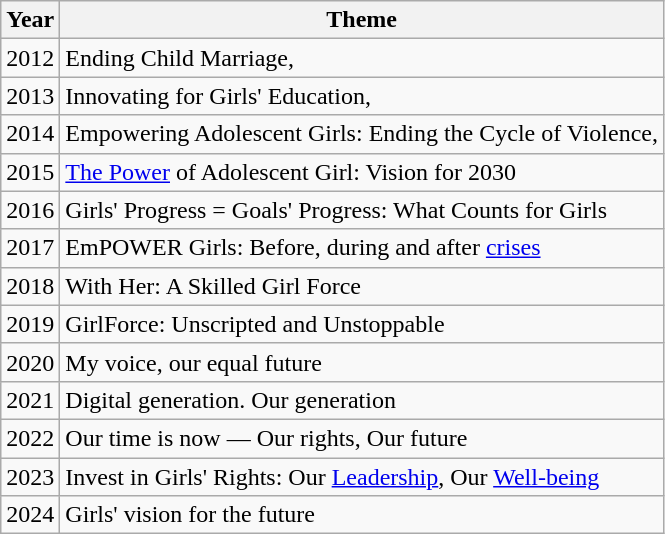<table class="wikitable">
<tr>
<th>Year</th>
<th>Theme</th>
</tr>
<tr>
<td>2012</td>
<td>Ending Child Marriage,</td>
</tr>
<tr>
<td>2013</td>
<td>Innovating for Girls' Education,</td>
</tr>
<tr>
<td>2014</td>
<td>Empowering Adolescent Girls: Ending the Cycle of Violence, </td>
</tr>
<tr>
<td>2015</td>
<td><a href='#'>The Power</a> of Adolescent Girl: Vision for 2030</td>
</tr>
<tr>
<td>2016</td>
<td>Girls' Progress = Goals' Progress: What Counts for Girls</td>
</tr>
<tr>
<td>2017</td>
<td>EmPOWER Girls: Before, during and after <a href='#'>crises</a></td>
</tr>
<tr>
<td>2018</td>
<td>With Her: A Skilled Girl Force</td>
</tr>
<tr>
<td>2019</td>
<td>GirlForce: Unscripted and Unstoppable</td>
</tr>
<tr>
<td>2020</td>
<td>My voice, our equal future</td>
</tr>
<tr>
<td>2021</td>
<td>Digital generation. Our generation</td>
</tr>
<tr>
<td>2022</td>
<td>Our time is now — Our rights, Our future</td>
</tr>
<tr>
<td>2023</td>
<td>Invest in Girls' Rights: Our <a href='#'>Leadership</a>, Our <a href='#'>Well-being</a></td>
</tr>
<tr>
<td>2024</td>
<td>Girls' vision for the future</td>
</tr>
</table>
